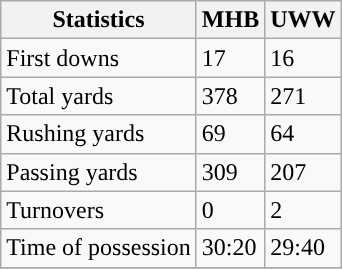<table class="wikitable" style="float: left;">
<tr>
<th>Statistics</th>
<th>MHB</th>
<th>UWW</th>
</tr>
<tr>
<td>First downs</td>
<td>17</td>
<td>16</td>
</tr>
<tr>
<td>Total yards</td>
<td>378</td>
<td>271</td>
</tr>
<tr>
<td>Rushing yards</td>
<td>69</td>
<td>64</td>
</tr>
<tr>
<td>Passing yards</td>
<td>309</td>
<td>207</td>
</tr>
<tr>
<td>Turnovers</td>
<td>0</td>
<td>2</td>
</tr>
<tr>
<td>Time of possession</td>
<td>30:20</td>
<td>29:40</td>
</tr>
<tr>
</tr>
</table>
